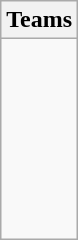<table class="wikitable">
<tr>
<th>Teams</th>
</tr>
<tr>
<td><br><br>
<br>
<br>
<br>
<br>
<br>
</td>
</tr>
</table>
